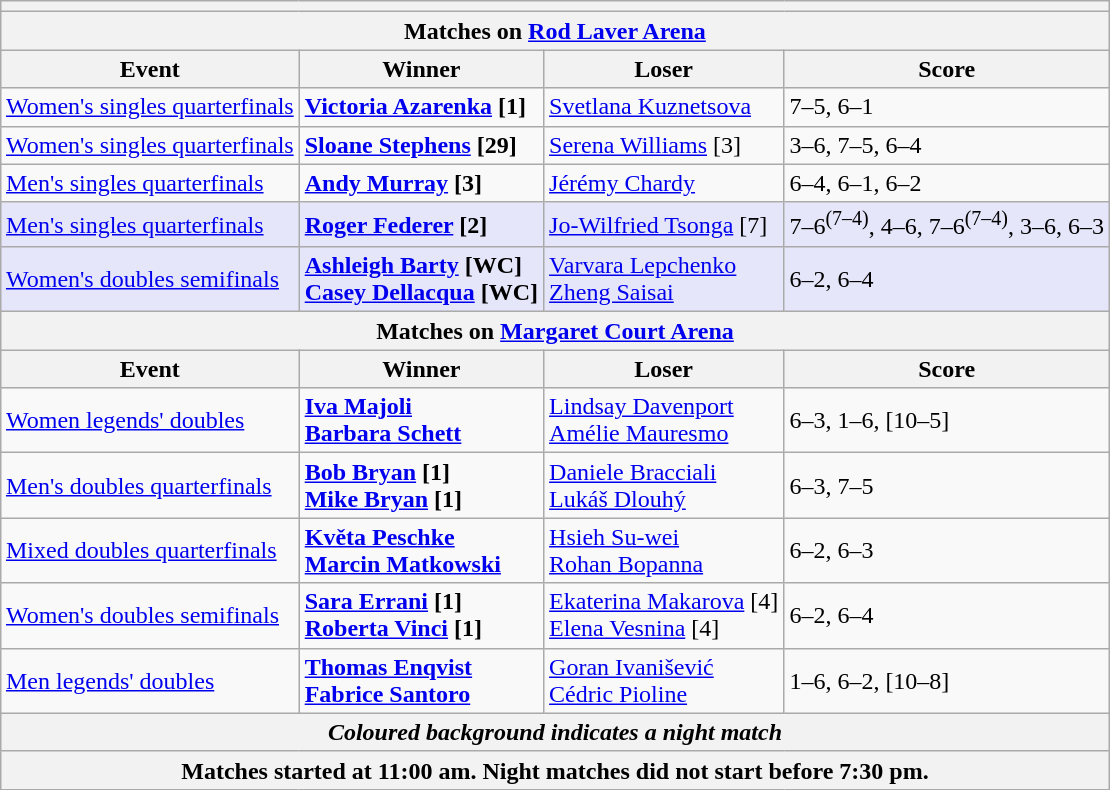<table class="wikitable collapsible uncollapsed" style="margin:1em auto;">
<tr>
<th colspan=4></th>
</tr>
<tr>
<th colspan=4><strong>Matches on <a href='#'>Rod Laver Arena</a></strong></th>
</tr>
<tr>
<th>Event</th>
<th>Winner</th>
<th>Loser</th>
<th>Score</th>
</tr>
<tr>
<td><a href='#'>Women's singles quarterfinals</a></td>
<td><strong> <a href='#'>Victoria Azarenka</a> [1]</strong></td>
<td> <a href='#'>Svetlana Kuznetsova</a></td>
<td>7–5, 6–1</td>
</tr>
<tr>
<td><a href='#'>Women's singles quarterfinals</a></td>
<td><strong> <a href='#'>Sloane Stephens</a> [29]</strong></td>
<td> <a href='#'>Serena Williams</a> [3]</td>
<td>3–6, 7–5, 6–4</td>
</tr>
<tr>
<td><a href='#'>Men's singles quarterfinals</a></td>
<td><strong> <a href='#'>Andy Murray</a> [3]</strong></td>
<td> <a href='#'>Jérémy Chardy</a></td>
<td>6–4, 6–1, 6–2</td>
</tr>
<tr bgcolor=lavender>
<td><a href='#'>Men's singles quarterfinals</a></td>
<td><strong> <a href='#'>Roger Federer</a> [2]</strong></td>
<td> <a href='#'>Jo-Wilfried Tsonga</a> [7]</td>
<td>7–6<sup>(7–4)</sup>, 4–6, 7–6<sup>(7–4)</sup>, 3–6, 6–3</td>
</tr>
<tr bgcolor=lavender>
<td><a href='#'>Women's doubles semifinals</a></td>
<td><strong> <a href='#'>Ashleigh Barty</a> [WC] <br>  <a href='#'>Casey Dellacqua</a> [WC]</strong></td>
<td> <a href='#'>Varvara Lepchenko</a> <br>  <a href='#'>Zheng Saisai</a></td>
<td>6–2, 6–4</td>
</tr>
<tr>
<th colspan=4><strong>Matches on <a href='#'>Margaret Court Arena</a></strong></th>
</tr>
<tr>
<th>Event</th>
<th>Winner</th>
<th>Loser</th>
<th>Score</th>
</tr>
<tr>
<td><a href='#'>Women legends' doubles</a></td>
<td><strong> <a href='#'>Iva Majoli</a> <br>  <a href='#'>Barbara Schett</a></strong></td>
<td> <a href='#'>Lindsay Davenport</a> <br>  <a href='#'>Amélie Mauresmo</a></td>
<td>6–3, 1–6, [10–5]</td>
</tr>
<tr>
<td><a href='#'>Men's doubles quarterfinals</a></td>
<td><strong> <a href='#'>Bob Bryan</a> [1] <br>  <a href='#'>Mike Bryan</a> [1]</strong></td>
<td> <a href='#'>Daniele Bracciali</a> <br>  <a href='#'>Lukáš Dlouhý</a></td>
<td>6–3, 7–5</td>
</tr>
<tr>
<td><a href='#'>Mixed doubles quarterfinals</a></td>
<td><strong> <a href='#'>Květa Peschke</a> <br>  <a href='#'>Marcin Matkowski</a></strong></td>
<td> <a href='#'>Hsieh Su-wei</a> <br>  <a href='#'>Rohan Bopanna</a></td>
<td>6–2, 6–3</td>
</tr>
<tr>
<td><a href='#'>Women's doubles semifinals</a></td>
<td><strong> <a href='#'>Sara Errani</a> [1] <br>  <a href='#'>Roberta Vinci</a> [1]</strong></td>
<td> <a href='#'>Ekaterina Makarova</a> [4] <br>  <a href='#'>Elena Vesnina</a> [4]</td>
<td>6–2, 6–4</td>
</tr>
<tr>
<td><a href='#'>Men legends' doubles</a></td>
<td><strong> <a href='#'>Thomas Enqvist</a> <br>  <a href='#'>Fabrice Santoro</a></strong></td>
<td> <a href='#'>Goran Ivanišević</a> <br>  <a href='#'>Cédric Pioline</a></td>
<td>1–6, 6–2, [10–8]</td>
</tr>
<tr>
<th colspan=4 align=center><em>Coloured background indicates a night match</em></th>
</tr>
<tr>
<th colspan=4 align=center>Matches started at 11:00 am. Night matches did not start before 7:30 pm.</th>
</tr>
</table>
